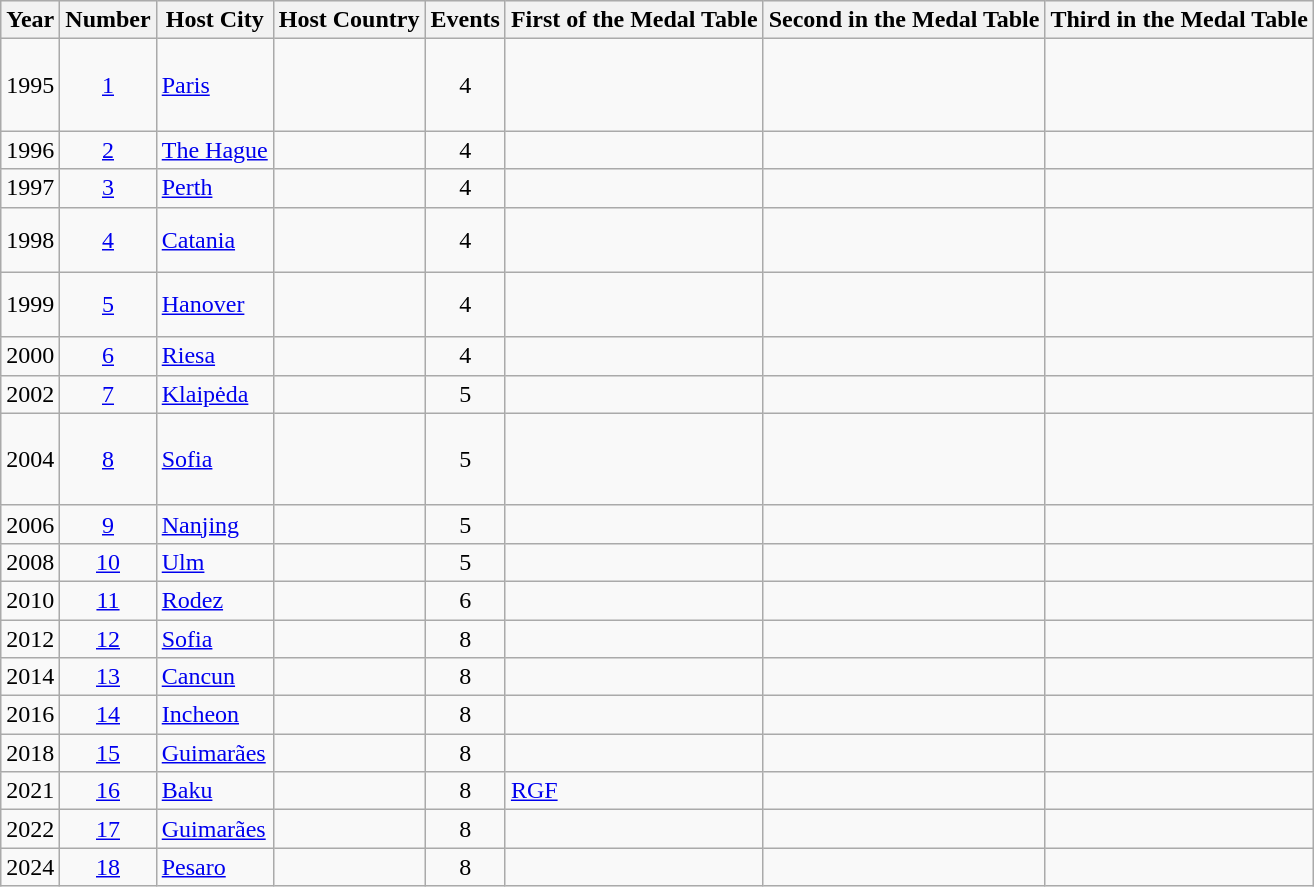<table class="wikitable" style="border-collapse: collapse;">
<tr bgcolor="efefef">
<th>Year</th>
<th>Number</th>
<th>Host City</th>
<th>Host Country</th>
<th>Events</th>
<th>First of the Medal Table</th>
<th>Second in the Medal Table</th>
<th>Third in the Medal Table</th>
</tr>
<tr>
<td align=center>1995</td>
<td align=center><a href='#'>1</a></td>
<td><a href='#'>Paris</a></td>
<td></td>
<td align=center>4</td>
<td></td>
<td></td>
<td><br><br><br></td>
</tr>
<tr>
<td align=center>1996</td>
<td align=center><a href='#'>2</a></td>
<td><a href='#'>The Hague</a></td>
<td></td>
<td align=center>4</td>
<td></td>
<td></td>
<td><br></td>
</tr>
<tr>
<td align=center>1997</td>
<td align=center><a href='#'>3</a></td>
<td><a href='#'>Perth</a></td>
<td></td>
<td align=center>4</td>
<td></td>
<td></td>
<td><br></td>
</tr>
<tr>
<td align=center>1998</td>
<td align=center><a href='#'>4</a></td>
<td><a href='#'>Catania</a></td>
<td></td>
<td align=center>4</td>
<td></td>
<td><br><br></td>
<td></td>
</tr>
<tr>
<td align=center>1999</td>
<td align=center><a href='#'>5</a></td>
<td><a href='#'>Hanover</a></td>
<td></td>
<td align=center>4</td>
<td></td>
<td><br><br></td>
<td></td>
</tr>
<tr>
<td align=center>2000</td>
<td align=center><a href='#'>6</a></td>
<td><a href='#'>Riesa</a></td>
<td></td>
<td align=center>4</td>
<td></td>
<td></td>
<td></td>
</tr>
<tr>
<td align=center>2002</td>
<td align=center><a href='#'>7</a></td>
<td><a href='#'>Klaipėda</a></td>
<td></td>
<td align=center>5</td>
<td></td>
<td><br></td>
<td></td>
</tr>
<tr>
<td align=center>2004</td>
<td align=center><a href='#'>8</a></td>
<td><a href='#'>Sofia</a></td>
<td></td>
<td align=center>5</td>
<td></td>
<td><br><br><br></td>
<td></td>
</tr>
<tr>
<td align=center>2006</td>
<td align=center><a href='#'>9</a></td>
<td><a href='#'>Nanjing</a></td>
<td></td>
<td align=center>5</td>
<td></td>
<td></td>
<td></td>
</tr>
<tr>
<td align=center>2008</td>
<td align=center><a href='#'>10</a></td>
<td><a href='#'>Ulm</a></td>
<td></td>
<td align=center>5</td>
<td></td>
<td></td>
<td></td>
</tr>
<tr>
<td align=center>2010</td>
<td align=center><a href='#'>11</a></td>
<td><a href='#'>Rodez</a></td>
<td></td>
<td align=center>6</td>
<td></td>
<td></td>
<td></td>
</tr>
<tr>
<td align=center>2012</td>
<td align=center><a href='#'>12</a></td>
<td><a href='#'>Sofia</a></td>
<td></td>
<td align=center>8</td>
<td></td>
<td></td>
<td></td>
</tr>
<tr>
<td align=center>2014</td>
<td align=center><a href='#'>13</a></td>
<td><a href='#'>Cancun</a></td>
<td></td>
<td align=center>8</td>
<td></td>
<td></td>
<td></td>
</tr>
<tr>
<td align=center>2016</td>
<td align=center><a href='#'>14</a></td>
<td><a href='#'>Incheon</a></td>
<td></td>
<td align=center>8</td>
<td></td>
<td></td>
<td></td>
</tr>
<tr>
<td align=center>2018</td>
<td align=center><a href='#'>15</a></td>
<td><a href='#'>Guimarães</a></td>
<td></td>
<td align=center>8</td>
<td></td>
<td></td>
<td></td>
</tr>
<tr>
<td align=center>2021</td>
<td align=center><a href='#'>16</a></td>
<td><a href='#'>Baku</a></td>
<td></td>
<td align=center>8</td>
<td><a href='#'>RGF</a></td>
<td></td>
<td></td>
</tr>
<tr>
<td align=center>2022</td>
<td align=center><a href='#'>17</a></td>
<td><a href='#'>Guimarães</a></td>
<td></td>
<td align=center>8</td>
<td></td>
<td></td>
<td></td>
</tr>
<tr>
<td align=center>2024</td>
<td align=center><a href='#'>18</a></td>
<td><a href='#'>Pesaro</a></td>
<td></td>
<td align=center>8</td>
<td></td>
<td></td>
<td></td>
</tr>
</table>
